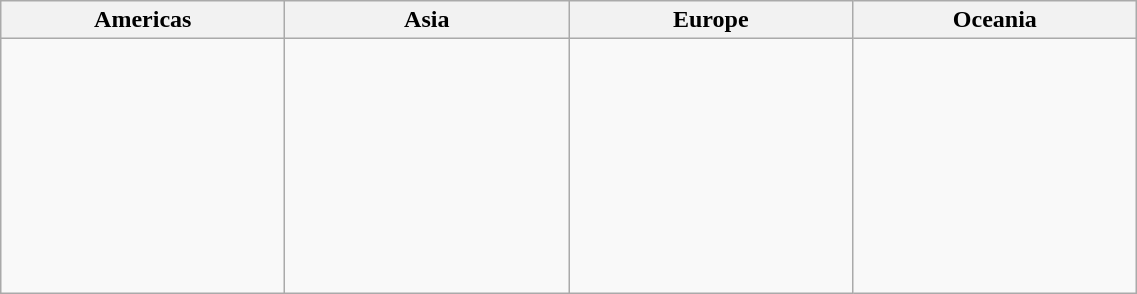<table class="wikitable" width="60%">
<tr>
<th width="16%">Americas</th>
<th width="16%">Asia</th>
<th width="16%">Europe</th>
<th width="16%">Oceania</th>
</tr>
<tr>
<td><br><br><br></td>
<td></td>
<td><br><br><br><br><br><br><br><br><br></td>
<td></td>
</tr>
</table>
